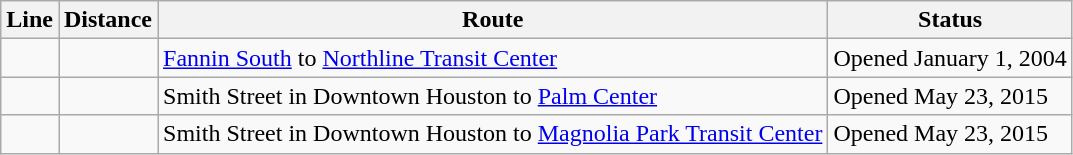<table class="wikitable">
<tr>
<th>Line</th>
<th>Distance</th>
<th>Route</th>
<th>Status</th>
</tr>
<tr>
<td></td>
<td style="text-align:center;"></td>
<td><a href='#'>Fannin South</a> to <a href='#'>Northline Transit Center</a></td>
<td>Opened January 1, 2004</td>
</tr>
<tr>
<td></td>
<td style="text-align:center;"></td>
<td>Smith Street in Downtown Houston to <a href='#'>Palm Center</a></td>
<td>Opened May 23, 2015</td>
</tr>
<tr>
<td></td>
<td style="text-align:center;"></td>
<td>Smith Street in Downtown Houston to <a href='#'>Magnolia Park Transit Center</a></td>
<td>Opened May 23, 2015</td>
</tr>
</table>
